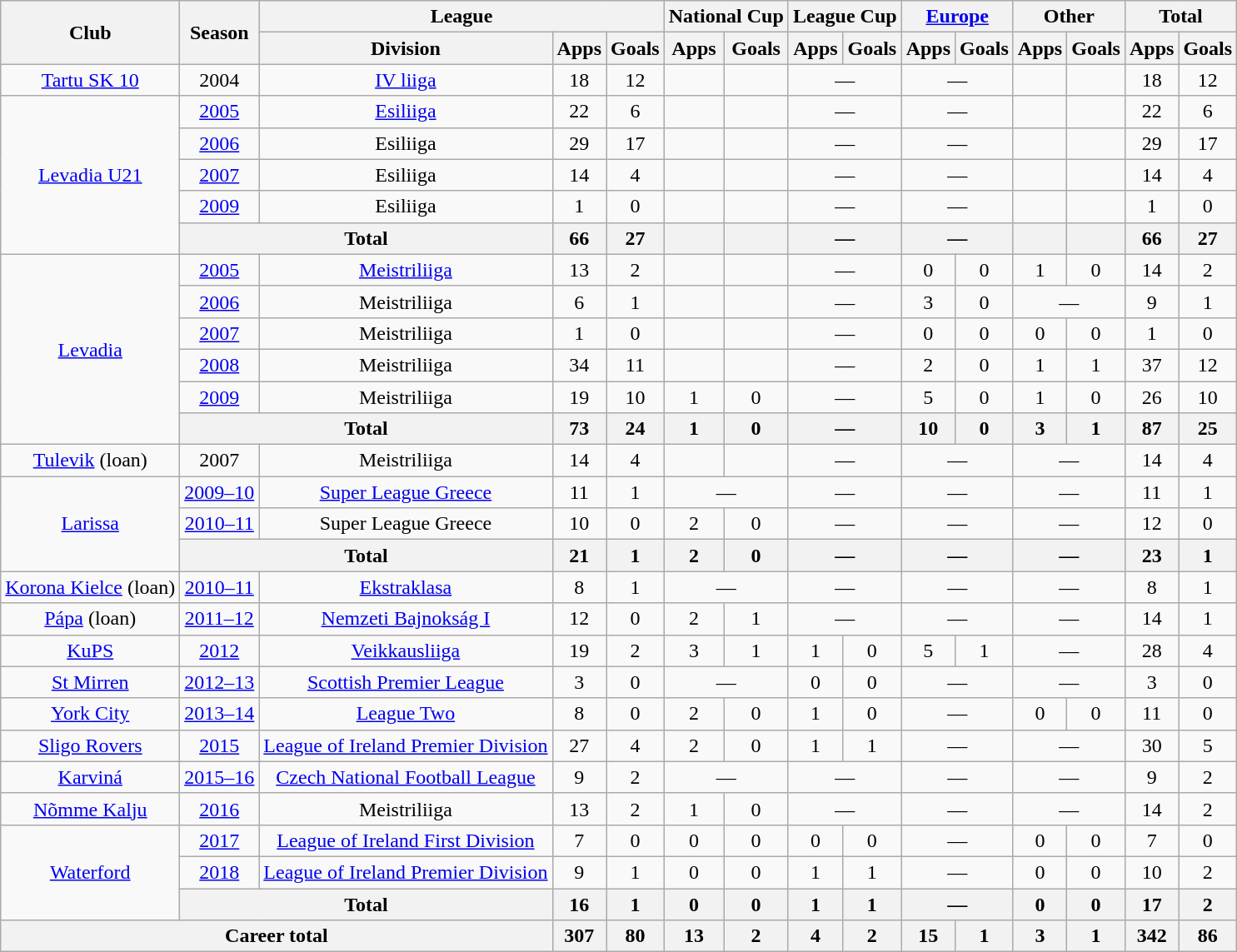<table class="wikitable" style="text-align:center">
<tr>
<th rowspan="2">Club</th>
<th rowspan="2">Season</th>
<th colspan="3">League</th>
<th colspan="2">National Cup</th>
<th colspan="2">League Cup</th>
<th colspan="2"><a href='#'>Europe</a></th>
<th colspan="2">Other</th>
<th colspan="2">Total</th>
</tr>
<tr>
<th>Division</th>
<th>Apps</th>
<th>Goals</th>
<th>Apps</th>
<th>Goals</th>
<th>Apps</th>
<th>Goals</th>
<th>Apps</th>
<th>Goals</th>
<th>Apps</th>
<th>Goals</th>
<th>Apps</th>
<th>Goals</th>
</tr>
<tr>
<td><a href='#'>Tartu SK 10</a></td>
<td>2004</td>
<td><a href='#'>IV liiga</a></td>
<td>18</td>
<td>12</td>
<td></td>
<td></td>
<td colspan="2">—</td>
<td colspan="2">—</td>
<td></td>
<td></td>
<td>18</td>
<td>12</td>
</tr>
<tr>
<td rowspan="5"><a href='#'>Levadia U21</a></td>
<td><a href='#'>2005</a></td>
<td><a href='#'>Esiliiga</a></td>
<td>22</td>
<td>6</td>
<td></td>
<td></td>
<td colspan="2">—</td>
<td colspan="2">—</td>
<td></td>
<td></td>
<td>22</td>
<td>6</td>
</tr>
<tr>
<td><a href='#'>2006</a></td>
<td>Esiliiga</td>
<td>29</td>
<td>17</td>
<td></td>
<td></td>
<td colspan="2">—</td>
<td colspan="2">—</td>
<td></td>
<td></td>
<td>29</td>
<td>17</td>
</tr>
<tr>
<td><a href='#'>2007</a></td>
<td>Esiliiga</td>
<td>14</td>
<td>4</td>
<td></td>
<td></td>
<td colspan="2">—</td>
<td colspan="2">—</td>
<td></td>
<td></td>
<td>14</td>
<td>4</td>
</tr>
<tr>
<td><a href='#'>2009</a></td>
<td>Esiliiga</td>
<td>1</td>
<td>0</td>
<td></td>
<td></td>
<td colspan="2">—</td>
<td colspan="2">—</td>
<td></td>
<td></td>
<td>1</td>
<td>0</td>
</tr>
<tr>
<th colspan="2">Total</th>
<th>66</th>
<th>27</th>
<th></th>
<th></th>
<th colspan="2">—</th>
<th colspan="2">—</th>
<th></th>
<th></th>
<th>66</th>
<th>27</th>
</tr>
<tr>
<td rowspan="6"><a href='#'>Levadia</a></td>
<td><a href='#'>2005</a></td>
<td><a href='#'>Meistriliiga</a></td>
<td>13</td>
<td>2</td>
<td></td>
<td></td>
<td colspan="2">—</td>
<td>0</td>
<td>0</td>
<td>1</td>
<td>0</td>
<td>14</td>
<td>2</td>
</tr>
<tr>
<td><a href='#'>2006</a></td>
<td>Meistriliiga</td>
<td>6</td>
<td>1</td>
<td></td>
<td></td>
<td colspan="2">—</td>
<td>3</td>
<td>0</td>
<td colspan="2">—</td>
<td>9</td>
<td>1</td>
</tr>
<tr>
<td><a href='#'>2007</a></td>
<td>Meistriliiga</td>
<td>1</td>
<td>0</td>
<td></td>
<td></td>
<td colspan="2">—</td>
<td>0</td>
<td>0</td>
<td>0</td>
<td>0</td>
<td>1</td>
<td>0</td>
</tr>
<tr>
<td><a href='#'>2008</a></td>
<td>Meistriliiga</td>
<td>34</td>
<td>11</td>
<td></td>
<td></td>
<td colspan="2">—</td>
<td>2</td>
<td>0</td>
<td>1</td>
<td>1</td>
<td>37</td>
<td>12</td>
</tr>
<tr>
<td><a href='#'>2009</a></td>
<td>Meistriliiga</td>
<td>19</td>
<td>10</td>
<td>1</td>
<td>0</td>
<td colspan="2">—</td>
<td>5</td>
<td>0</td>
<td>1</td>
<td>0</td>
<td>26</td>
<td>10</td>
</tr>
<tr>
<th colspan="2">Total</th>
<th>73</th>
<th>24</th>
<th>1</th>
<th>0</th>
<th colspan="2">—</th>
<th>10</th>
<th>0</th>
<th>3</th>
<th>1</th>
<th>87</th>
<th>25</th>
</tr>
<tr>
<td><a href='#'>Tulevik</a> (loan)</td>
<td>2007</td>
<td>Meistriliiga</td>
<td>14</td>
<td>4</td>
<td></td>
<td></td>
<td colspan="2">—</td>
<td colspan="2">—</td>
<td colspan="2">—</td>
<td>14</td>
<td>4</td>
</tr>
<tr>
<td rowspan="3"><a href='#'>Larissa</a></td>
<td><a href='#'>2009–10</a></td>
<td><a href='#'>Super League Greece</a></td>
<td>11</td>
<td>1</td>
<td colspan="2">—</td>
<td colspan="2">—</td>
<td colspan="2">—</td>
<td colspan="2">—</td>
<td>11</td>
<td>1</td>
</tr>
<tr>
<td><a href='#'>2010–11</a></td>
<td>Super League Greece</td>
<td>10</td>
<td>0</td>
<td>2</td>
<td>0</td>
<td colspan="2">—</td>
<td colspan="2">—</td>
<td colspan="2">—</td>
<td>12</td>
<td>0</td>
</tr>
<tr>
<th colspan="2">Total</th>
<th>21</th>
<th>1</th>
<th>2</th>
<th>0</th>
<th colspan="2">—</th>
<th colspan="2">—</th>
<th colspan="2">—</th>
<th>23</th>
<th>1</th>
</tr>
<tr>
<td><a href='#'>Korona Kielce</a> (loan)</td>
<td><a href='#'>2010–11</a></td>
<td><a href='#'>Ekstraklasa</a></td>
<td>8</td>
<td>1</td>
<td colspan="2">—</td>
<td colspan="2">—</td>
<td colspan="2">—</td>
<td colspan="2">—</td>
<td>8</td>
<td>1</td>
</tr>
<tr>
<td><a href='#'>Pápa</a> (loan)</td>
<td><a href='#'>2011–12</a></td>
<td><a href='#'>Nemzeti Bajnokság I</a></td>
<td>12</td>
<td>0</td>
<td>2</td>
<td>1</td>
<td colspan="2">—</td>
<td colspan="2">—</td>
<td colspan="2">—</td>
<td>14</td>
<td>1</td>
</tr>
<tr>
<td><a href='#'>KuPS</a></td>
<td><a href='#'>2012</a></td>
<td><a href='#'>Veikkausliiga</a></td>
<td>19</td>
<td>2</td>
<td>3</td>
<td>1</td>
<td>1</td>
<td>0</td>
<td>5</td>
<td>1</td>
<td colspan="2">—</td>
<td>28</td>
<td>4</td>
</tr>
<tr>
<td><a href='#'>St Mirren</a></td>
<td><a href='#'>2012–13</a></td>
<td><a href='#'>Scottish Premier League</a></td>
<td>3</td>
<td>0</td>
<td colspan="2">—</td>
<td>0</td>
<td>0</td>
<td colspan="2">—</td>
<td colspan="2">—</td>
<td>3</td>
<td>0</td>
</tr>
<tr>
<td><a href='#'>York City</a></td>
<td><a href='#'>2013–14</a></td>
<td><a href='#'>League Two</a></td>
<td>8</td>
<td>0</td>
<td>2</td>
<td>0</td>
<td>1</td>
<td>0</td>
<td colspan="2">—</td>
<td>0</td>
<td>0</td>
<td>11</td>
<td>0</td>
</tr>
<tr>
<td><a href='#'>Sligo Rovers</a></td>
<td><a href='#'>2015</a></td>
<td><a href='#'>League of Ireland Premier Division</a></td>
<td>27</td>
<td>4</td>
<td>2</td>
<td>0</td>
<td>1</td>
<td>1</td>
<td colspan="2">—</td>
<td colspan="2">—</td>
<td>30</td>
<td>5</td>
</tr>
<tr>
<td><a href='#'>Karviná</a></td>
<td><a href='#'>2015–16</a></td>
<td><a href='#'>Czech National Football League</a></td>
<td>9</td>
<td>2</td>
<td colspan="2">—</td>
<td colspan="2">—</td>
<td colspan="2">—</td>
<td colspan="2">—</td>
<td>9</td>
<td>2</td>
</tr>
<tr>
<td><a href='#'>Nõmme Kalju</a></td>
<td><a href='#'>2016</a></td>
<td>Meistriliiga</td>
<td>13</td>
<td>2</td>
<td>1</td>
<td>0</td>
<td colspan="2">—</td>
<td colspan="2">—</td>
<td colspan="2">—</td>
<td>14</td>
<td>2</td>
</tr>
<tr>
<td rowspan="3"><a href='#'>Waterford</a></td>
<td><a href='#'>2017</a></td>
<td><a href='#'>League of Ireland First Division</a></td>
<td>7</td>
<td>0</td>
<td>0</td>
<td>0</td>
<td>0</td>
<td>0</td>
<td colspan="2">—</td>
<td>0</td>
<td>0</td>
<td>7</td>
<td>0</td>
</tr>
<tr>
<td><a href='#'>2018</a></td>
<td><a href='#'>League of Ireland Premier Division</a></td>
<td>9</td>
<td>1</td>
<td>0</td>
<td>0</td>
<td>1</td>
<td>1</td>
<td colspan="2">—</td>
<td>0</td>
<td>0</td>
<td>10</td>
<td>2</td>
</tr>
<tr>
<th colspan="2">Total</th>
<th>16</th>
<th>1</th>
<th>0</th>
<th>0</th>
<th>1</th>
<th>1</th>
<th colspan="2">—</th>
<th>0</th>
<th>0</th>
<th>17</th>
<th>2</th>
</tr>
<tr>
<th colspan="3">Career total</th>
<th>307</th>
<th>80</th>
<th>13</th>
<th>2</th>
<th>4</th>
<th>2</th>
<th>15</th>
<th>1</th>
<th>3</th>
<th>1</th>
<th>342</th>
<th>86</th>
</tr>
</table>
